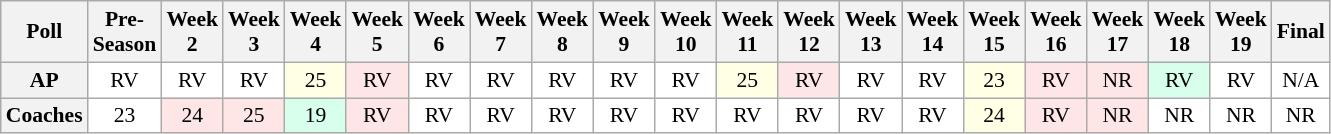<table class="wikitable" style="white-space:nowrap;font-size:90%">
<tr>
<th>Poll</th>
<th>Pre-<br>Season</th>
<th>Week<br>2</th>
<th>Week<br>3</th>
<th>Week<br>4</th>
<th>Week<br>5</th>
<th>Week<br>6</th>
<th>Week<br>7</th>
<th>Week<br>8</th>
<th>Week<br>9</th>
<th>Week<br>10</th>
<th>Week<br>11</th>
<th>Week<br>12</th>
<th>Week<br>13</th>
<th>Week<br>14</th>
<th>Week<br>15</th>
<th>Week<br>16</th>
<th>Week<br>17</th>
<th>Week<br>18</th>
<th>Week<br>19</th>
<th>Final</th>
</tr>
<tr style="text-align:center;">
<th>AP</th>
<td style="background:#FFF;">RV</td>
<td style="background:#FFF;">RV</td>
<td style="background:#FFF;">RV</td>
<td style="background:#FFFFE6;">25</td>
<td style="background:#FFE6E6;">RV</td>
<td style="background:#FFF;">RV</td>
<td style="background:#FFF;">RV</td>
<td style="background:#FFF;">RV</td>
<td style="background:#FFF;">RV</td>
<td style="background:#FFF;">RV</td>
<td style="background:#FFFFE6;">25</td>
<td style="background:#FFE6E6;">RV</td>
<td style="background:#FFF;">RV</td>
<td style="background:#FFF;">RV</td>
<td style="background:#FFFFE6;">23</td>
<td style="background:#FFE6E6;">RV</td>
<td style="background:#FFE6E6;">NR</td>
<td style="background:#D8FFEB;">RV</td>
<td style="background:#FFF;">RV</td>
<td style="background:#FFF;">N/A</td>
</tr>
<tr style="text-align:center;">
<th>Coaches</th>
<td style="background:#FFF;">23</td>
<td style="background:#FFE6E6;">24</td>
<td style="background:#FFE6E6;">25</td>
<td style="background:#D8FFEB;">19</td>
<td style="background:#FFE6E6;">RV</td>
<td style="background:#FFF;">RV</td>
<td style="background:#FFF;">RV</td>
<td style="background:#FFF;">RV</td>
<td style="background:#FFF;">RV</td>
<td style="background:#FFF;">RV</td>
<td style="background:#FFF;">RV</td>
<td style="background:#FFF;">RV</td>
<td style="background:#FFF;">RV</td>
<td style="background:#FFF;">RV</td>
<td style="background:#FFFFE6;">24</td>
<td style="background:#FFE6E6;">RV</td>
<td style="background:#FFE6E6;">NR</td>
<td style="background:#FFF;">NR</td>
<td style="background:#FFF;">NR</td>
<td style="background:#FFF;">NR</td>
</tr>
</table>
